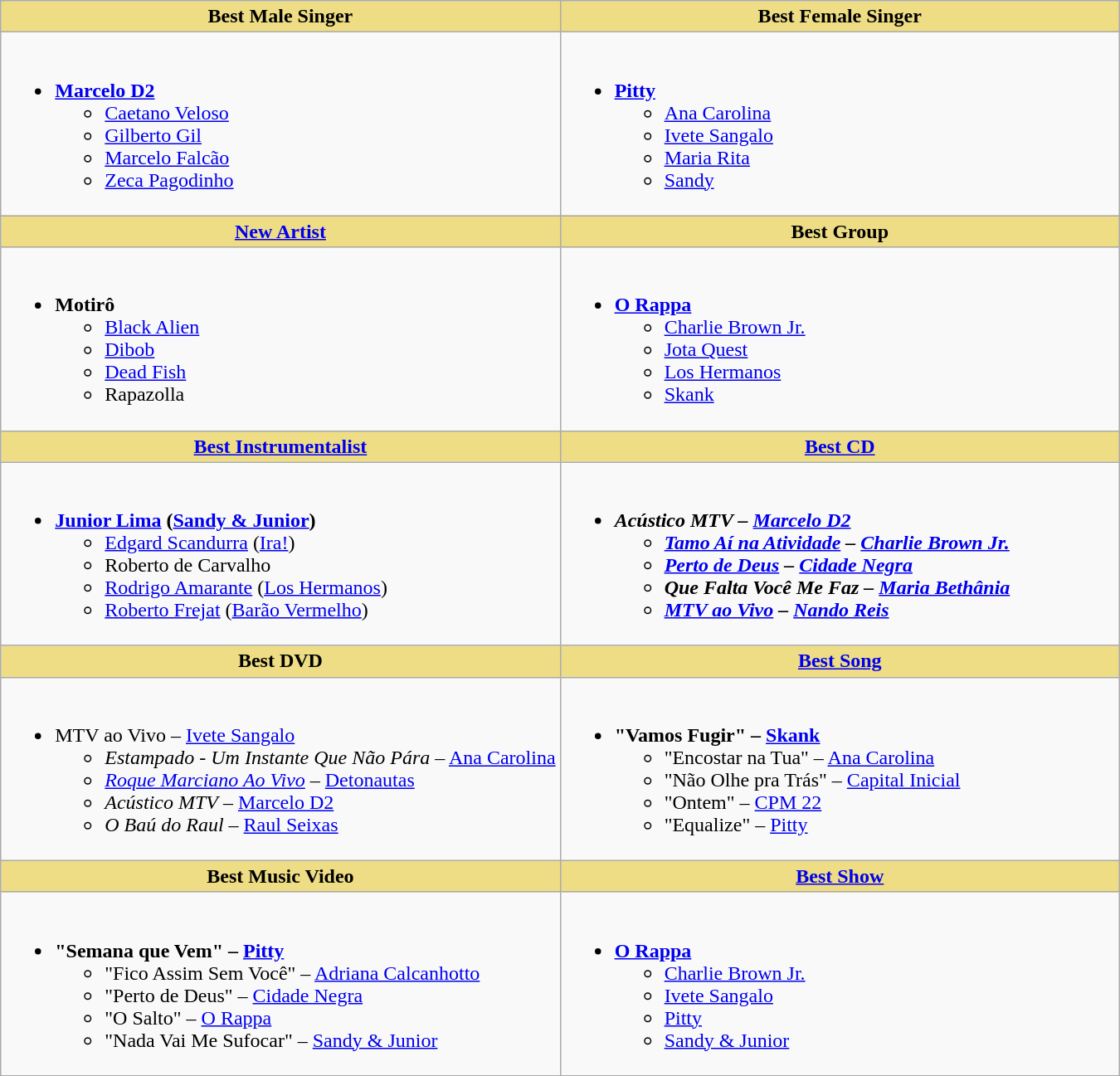<table class="wikitable" style="width=">
<tr>
<th scope="col" width="50%" style="background:#EEDD85;">Best Male Singer</th>
<th scope="col" width="50%" style="background:#EEDD85;">Best Female Singer</th>
</tr>
<tr>
<td style="vertical-align:top"><br><ul><li><strong><a href='#'>Marcelo D2</a></strong><ul><li><a href='#'>Caetano Veloso</a></li><li><a href='#'>Gilberto Gil</a></li><li><a href='#'>Marcelo Falcão</a></li><li><a href='#'>Zeca Pagodinho</a></li></ul></li></ul></td>
<td style="vertical-align:top"><br><ul><li><strong><a href='#'>Pitty</a></strong><ul><li><a href='#'>Ana Carolina</a></li><li><a href='#'>Ivete Sangalo</a></li><li><a href='#'>Maria Rita</a></li><li><a href='#'>Sandy</a></li></ul></li></ul></td>
</tr>
<tr>
<th scope="col" width="50%" style="background:#EEDD85;"><a href='#'>New Artist</a></th>
<th scope="col" width="50%" style="background:#EEDD85;">Best Group</th>
</tr>
<tr>
<td style="vertical-align:top"><br><ul><li><strong>Motirô</strong><ul><li><a href='#'>Black Alien</a></li><li><a href='#'>Dibob</a></li><li><a href='#'>Dead Fish</a></li><li>Rapazolla</li></ul></li></ul></td>
<td style="vertical-align:top"><br><ul><li><strong><a href='#'>O Rappa</a></strong><ul><li><a href='#'>Charlie Brown Jr.</a></li><li><a href='#'>Jota Quest</a></li><li><a href='#'>Los Hermanos</a></li><li><a href='#'>Skank</a></li></ul></li></ul></td>
</tr>
<tr>
<th scope="col" width="50%" style="background:#EEDD85;"><a href='#'>Best Instrumentalist</a></th>
<th scope="col" width="50%" style="background:#EEDD85;"><a href='#'>Best CD</a></th>
</tr>
<tr>
<td style="vertical-align:top"><br><ul><li><strong><a href='#'>Junior Lima</a> (<a href='#'>Sandy & Junior</a>)</strong><ul><li><a href='#'>Edgard Scandurra</a> (<a href='#'>Ira!</a>)</li><li>Roberto de Carvalho</li><li><a href='#'>Rodrigo Amarante</a> (<a href='#'>Los Hermanos</a>)</li><li><a href='#'>Roberto Frejat</a> (<a href='#'>Barão Vermelho</a>)</li></ul></li></ul></td>
<td style="vertical-align:top"><br><ul><li><strong><em>Acústico MTV<em> – <a href='#'>Marcelo D2</a><strong><ul><li></em><a href='#'>Tamo Aí na Atividade</a><em> – <a href='#'>Charlie Brown Jr.</a></li><li></em><a href='#'>Perto de Deus</a><em> – <a href='#'>Cidade Negra</a></li><li></em>Que Falta Você Me Faz<em> – <a href='#'>Maria Bethânia</a></li><li></em><a href='#'>MTV ao Vivo</a><em> – <a href='#'>Nando Reis</a></li></ul></li></ul></td>
</tr>
<tr>
<th scope="col" width="50%" style="background:#EEDD85;">Best DVD</th>
<th scope="col" width="50%" style="background:#EEDD85;"><a href='#'>Best Song</a></th>
</tr>
<tr>
<td style="vertical-align:top"><br><ul><li></em></strong>MTV ao Vivo</em> – <a href='#'>Ivete Sangalo</a></strong><ul><li><em>Estampado - Um Instante Que Não Pára</em> – <a href='#'>Ana Carolina</a></li><li><em><a href='#'>Roque Marciano Ao Vivo</a></em> – <a href='#'>Detonautas</a></li><li><em>Acústico MTV</em> – <a href='#'>Marcelo D2</a></li><li><em>O Baú do Raul</em> – <a href='#'>Raul Seixas</a></li></ul></li></ul></td>
<td style="vertical-align:top"><br><ul><li><strong>"Vamos Fugir" – <a href='#'>Skank</a></strong><ul><li>"Encostar na Tua" – <a href='#'>Ana Carolina</a></li><li>"Não Olhe pra Trás" – <a href='#'>Capital Inicial</a></li><li>"Ontem" – <a href='#'>CPM 22</a></li><li>"Equalize" – <a href='#'>Pitty</a></li></ul></li></ul></td>
</tr>
<tr>
<th scope="col" width="50%" style="background:#EEDD85;">Best Music Video</th>
<th scope="col" width="50%" style="background:#EEDD85;"><a href='#'>Best Show</a></th>
</tr>
<tr>
<td style="vertical-align:top"><br><ul><li><strong>"Semana que Vem" – <a href='#'>Pitty</a></strong><ul><li>"Fico Assim Sem Você" – <a href='#'>Adriana Calcanhotto</a></li><li>"Perto de Deus" – <a href='#'>Cidade Negra</a></li><li>"O Salto" – <a href='#'>O Rappa</a></li><li>"Nada Vai Me Sufocar" – <a href='#'>Sandy & Junior</a></li></ul></li></ul></td>
<td style="vertical-align:top"><br><ul><li><strong><a href='#'>O Rappa</a></strong><ul><li><a href='#'>Charlie Brown Jr.</a></li><li><a href='#'>Ivete Sangalo</a></li><li><a href='#'>Pitty</a></li><li><a href='#'>Sandy & Junior</a></li></ul></li></ul></td>
</tr>
</table>
